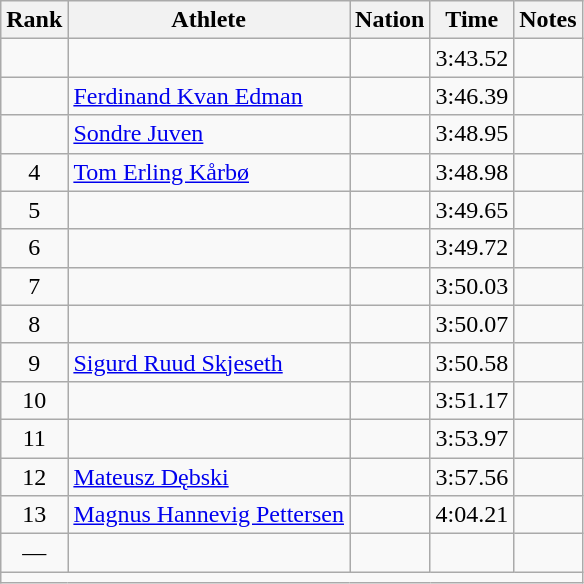<table class="wikitable sortable" style="text-align:center;">
<tr>
<th scope="col" style="width: 10px;">Rank</th>
<th scope="col">Athlete</th>
<th scope="col">Nation</th>
<th scope="col">Time</th>
<th scope="col">Notes</th>
</tr>
<tr>
<td></td>
<td align=left></td>
<td align=left></td>
<td>3:43.52</td>
<td></td>
</tr>
<tr>
<td></td>
<td align=left><a href='#'>Ferdinand Kvan Edman</a></td>
<td align=left></td>
<td>3:46.39</td>
<td></td>
</tr>
<tr>
<td></td>
<td align=left><a href='#'>Sondre Juven</a></td>
<td align=left></td>
<td>3:48.95</td>
<td></td>
</tr>
<tr>
<td>4</td>
<td align=left><a href='#'>Tom Erling Kårbø</a></td>
<td align=left></td>
<td>3:48.98</td>
<td></td>
</tr>
<tr>
<td>5</td>
<td align=left></td>
<td align=left></td>
<td>3:49.65</td>
<td></td>
</tr>
<tr>
<td>6</td>
<td align=left></td>
<td align=left></td>
<td>3:49.72</td>
<td></td>
</tr>
<tr>
<td>7</td>
<td align=left></td>
<td align=left></td>
<td>3:50.03</td>
<td></td>
</tr>
<tr>
<td>8</td>
<td align=left></td>
<td align=left></td>
<td>3:50.07</td>
<td></td>
</tr>
<tr>
<td>9</td>
<td align=left><a href='#'>Sigurd Ruud Skjeseth</a></td>
<td align=left></td>
<td>3:50.58</td>
<td></td>
</tr>
<tr>
<td>10</td>
<td align=left></td>
<td align=left></td>
<td>3:51.17</td>
<td></td>
</tr>
<tr>
<td>11</td>
<td align=left></td>
<td align=left></td>
<td>3:53.97</td>
<td></td>
</tr>
<tr>
<td>12</td>
<td align=left><a href='#'>Mateusz Dębski</a></td>
<td align=left></td>
<td>3:57.56</td>
<td></td>
</tr>
<tr>
<td>13</td>
<td align=left><a href='#'>Magnus Hannevig Pettersen</a></td>
<td align=left></td>
<td>4:04.21</td>
<td></td>
</tr>
<tr>
<td>—</td>
<td align=left></td>
<td align=left></td>
<td></td>
<td></td>
</tr>
<tr class="sortbottom">
<td colspan="5"></td>
</tr>
</table>
